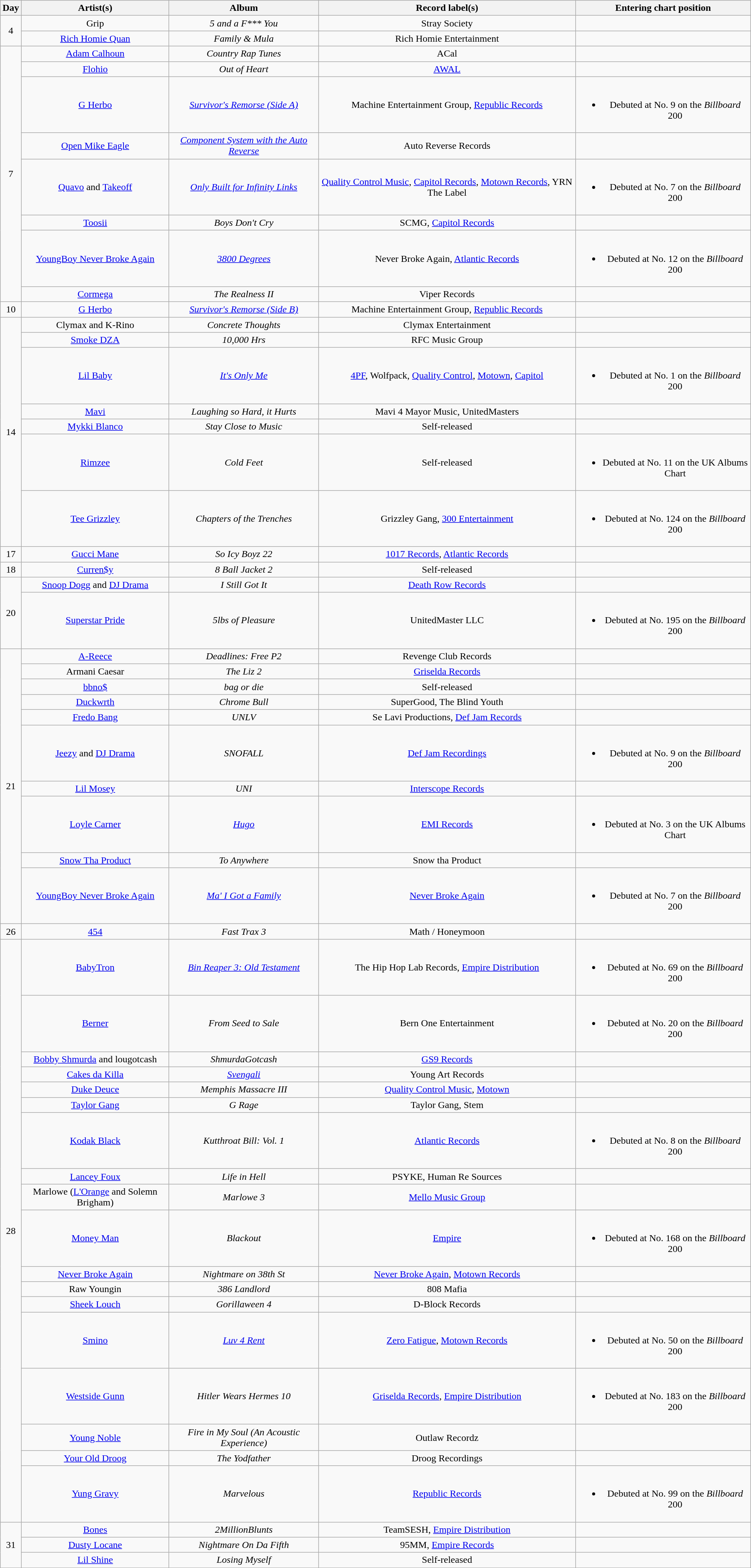<table class="wikitable" style="text-align:center;">
<tr>
<th scope="col">Day</th>
<th scope="col">Artist(s)</th>
<th scope="col">Album</th>
<th scope="col">Record label(s)</th>
<th>Entering chart position</th>
</tr>
<tr>
<td rowspan="2">4</td>
<td>Grip</td>
<td><em>5 and a F*** You</em></td>
<td>Stray Society</td>
<td></td>
</tr>
<tr>
<td><a href='#'>Rich Homie Quan</a></td>
<td><em>Family & Mula</em></td>
<td>Rich Homie Entertainment</td>
<td></td>
</tr>
<tr>
<td rowspan="8">7</td>
<td><a href='#'>Adam Calhoun</a></td>
<td><em>Country Rap Tunes</em></td>
<td>ACal</td>
<td></td>
</tr>
<tr>
<td><a href='#'>Flohio</a></td>
<td><em>Out of Heart</em></td>
<td><a href='#'>AWAL</a></td>
<td></td>
</tr>
<tr>
<td><a href='#'>G Herbo</a></td>
<td><em><a href='#'>Survivor's Remorse (Side A)</a></em></td>
<td>Machine Entertainment Group, <a href='#'>Republic Records</a></td>
<td><br><ul><li>Debuted at No. 9 on the <em>Billboard</em> 200</li></ul></td>
</tr>
<tr>
<td><a href='#'>Open Mike Eagle</a></td>
<td><em><a href='#'>Component System with the Auto Reverse</a></em></td>
<td>Auto Reverse Records</td>
<td></td>
</tr>
<tr>
<td><a href='#'>Quavo</a> and <a href='#'>Takeoff</a></td>
<td><em><a href='#'>Only Built for Infinity Links</a></em></td>
<td><a href='#'>Quality Control Music</a>, <a href='#'>Capitol Records</a>, <a href='#'>Motown Records</a>, YRN The Label</td>
<td><br><ul><li>Debuted at No. 7 on the <em>Billboard</em> 200</li></ul></td>
</tr>
<tr>
<td><a href='#'>Toosii</a></td>
<td><em>Boys Don't Cry</em></td>
<td>SCMG, <a href='#'>Capitol Records</a></td>
<td></td>
</tr>
<tr>
<td><a href='#'>YoungBoy Never Broke Again</a></td>
<td><em><a href='#'>3800 Degrees</a></em></td>
<td>Never Broke Again, <a href='#'>Atlantic Records</a></td>
<td><br><ul><li>Debuted at No. 12 on the <em>Billboard</em> 200</li></ul></td>
</tr>
<tr>
<td><a href='#'>Cormega</a></td>
<td><em>The Realness II</em></td>
<td>Viper Records</td>
<td></td>
</tr>
<tr>
<td>10</td>
<td><a href='#'>G Herbo</a></td>
<td><em><a href='#'>Survivor's Remorse (Side B)</a></em></td>
<td>Machine Entertainment Group, <a href='#'>Republic Records</a></td>
<td></td>
</tr>
<tr>
<td rowspan="7">14</td>
<td>Clymax and K-Rino</td>
<td><em>Concrete Thoughts</em></td>
<td>Clymax Entertainment</td>
<td></td>
</tr>
<tr>
<td><a href='#'>Smoke DZA</a></td>
<td><em>10,000 Hrs</em></td>
<td>RFC Music Group</td>
<td></td>
</tr>
<tr>
<td><a href='#'>Lil Baby</a></td>
<td><em><a href='#'>It's Only Me</a></em></td>
<td><a href='#'>4PF</a>, Wolfpack, <a href='#'>Quality Control</a>, <a href='#'>Motown</a>, <a href='#'>Capitol</a></td>
<td><br><ul><li>Debuted at No. 1 on the <em>Billboard</em> 200</li></ul></td>
</tr>
<tr>
<td><a href='#'>Mavi</a></td>
<td><em>Laughing so Hard, it Hurts</em></td>
<td>Mavi 4 Mayor Music, UnitedMasters</td>
<td></td>
</tr>
<tr>
<td><a href='#'>Mykki Blanco</a></td>
<td><em>Stay Close to Music</em></td>
<td>Self-released</td>
<td></td>
</tr>
<tr>
<td><a href='#'>Rimzee</a></td>
<td><em>Cold Feet</em></td>
<td>Self-released</td>
<td><br><ul><li>Debuted at No. 11 on the UK Albums Chart</li></ul></td>
</tr>
<tr>
<td><a href='#'>Tee Grizzley</a></td>
<td><em>Chapters of the Trenches</em></td>
<td>Grizzley Gang, <a href='#'>300 Entertainment</a></td>
<td><br><ul><li>Debuted at No. 124 on the <em>Billboard</em> 200</li></ul></td>
</tr>
<tr>
<td>17</td>
<td><a href='#'>Gucci Mane</a></td>
<td><em>So Icy Boyz 22</em></td>
<td><a href='#'>1017 Records</a>, <a href='#'>Atlantic Records</a></td>
<td></td>
</tr>
<tr>
<td>18</td>
<td><a href='#'>Curren$y</a></td>
<td><em>8 Ball Jacket 2</em></td>
<td>Self-released</td>
<td></td>
</tr>
<tr>
<td rowspan="2">20</td>
<td><a href='#'>Snoop Dogg</a> and <a href='#'>DJ Drama</a></td>
<td><em>I Still Got It</em></td>
<td><a href='#'>Death Row Records</a></td>
<td></td>
</tr>
<tr>
<td><a href='#'>Superstar Pride</a></td>
<td><em>5lbs of Pleasure</em></td>
<td>UnitedMaster LLC</td>
<td><br><ul><li>Debuted at No. 195 on the <em>Billboard</em> 200</li></ul></td>
</tr>
<tr>
<td rowspan="10">21</td>
<td><a href='#'>A-Reece</a></td>
<td><em>Deadlines: Free P2</em></td>
<td>Revenge Club Records</td>
<td></td>
</tr>
<tr>
<td>Armani Caesar</td>
<td><em>The Liz 2</em></td>
<td><a href='#'>Griselda Records</a></td>
<td></td>
</tr>
<tr>
<td><a href='#'>bbno$</a></td>
<td><em>bag or die</em></td>
<td>Self-released</td>
<td></td>
</tr>
<tr>
<td><a href='#'>Duckwrth</a></td>
<td><em>Chrome Bull</em></td>
<td>SuperGood, The Blind Youth</td>
<td></td>
</tr>
<tr>
<td><a href='#'>Fredo Bang</a></td>
<td><em>UNLV</em></td>
<td>Se Lavi Productions, <a href='#'>Def Jam Records</a></td>
<td></td>
</tr>
<tr>
<td><a href='#'>Jeezy</a> and <a href='#'>DJ Drama</a></td>
<td><em>SNOFALL</em></td>
<td><a href='#'>Def Jam Recordings</a></td>
<td><br><ul><li>Debuted at No. 9 on the <em>Billboard</em> 200</li></ul></td>
</tr>
<tr>
<td><a href='#'>Lil Mosey</a></td>
<td><em>UNI</em></td>
<td><a href='#'>Interscope Records</a></td>
<td></td>
</tr>
<tr>
<td><a href='#'>Loyle Carner</a></td>
<td><em><a href='#'>Hugo</a></em></td>
<td><a href='#'>EMI Records</a></td>
<td><br><ul><li>Debuted at No. 3 on the UK Albums Chart</li></ul></td>
</tr>
<tr>
<td><a href='#'>Snow Tha Product</a></td>
<td><em>To Anywhere</em></td>
<td>Snow tha Product</td>
<td></td>
</tr>
<tr>
<td><a href='#'>YoungBoy Never Broke Again</a></td>
<td><em><a href='#'>Ma' I Got a Family</a></em></td>
<td><a href='#'>Never Broke Again</a></td>
<td><br><ul><li>Debuted at No. 7 on the <em>Billboard</em> 200</li></ul></td>
</tr>
<tr>
<td>26</td>
<td><a href='#'>454</a></td>
<td><em>Fast Trax 3</em></td>
<td>Math / Honeymoon</td>
<td></td>
</tr>
<tr>
<td rowspan="18">28</td>
<td><a href='#'>BabyTron</a></td>
<td><em><a href='#'>Bin Reaper 3: Old Testament</a></em></td>
<td>The Hip Hop Lab Records, <a href='#'>Empire Distribution</a></td>
<td><br><ul><li>Debuted at No. 69 on the <em>Billboard</em> 200</li></ul></td>
</tr>
<tr>
<td><a href='#'>Berner</a></td>
<td><em>From Seed to Sale</em></td>
<td>Bern One Entertainment</td>
<td><br><ul><li>Debuted at No. 20 on the <em>Billboard</em> 200</li></ul></td>
</tr>
<tr>
<td><a href='#'>Bobby Shmurda</a> and lougotcash</td>
<td><em>ShmurdaGotcash</em></td>
<td><a href='#'>GS9 Records</a></td>
<td></td>
</tr>
<tr>
<td><a href='#'>Cakes da Killa</a></td>
<td><em><a href='#'>Svengali</a></em></td>
<td>Young Art Records</td>
<td></td>
</tr>
<tr>
<td><a href='#'>Duke Deuce</a></td>
<td><em>Memphis Massacre III</em></td>
<td><a href='#'>Quality Control Music</a>, <a href='#'>Motown</a></td>
<td></td>
</tr>
<tr>
<td><a href='#'>Taylor Gang</a></td>
<td><em>G Rage</em></td>
<td>Taylor Gang, Stem</td>
<td></td>
</tr>
<tr>
<td><a href='#'>Kodak Black</a></td>
<td><em>Kutthroat Bill: Vol. 1</em></td>
<td><a href='#'>Atlantic Records</a></td>
<td><br><ul><li>Debuted at No. 8 on the <em>Billboard</em> 200</li></ul></td>
</tr>
<tr>
<td><a href='#'>Lancey Foux</a></td>
<td><em>Life in Hell</em></td>
<td>PSYKE, Human Re Sources</td>
<td></td>
</tr>
<tr>
<td>Marlowe (<a href='#'>L'Orange</a> and Solemn Brigham)</td>
<td><em>Marlowe 3</em></td>
<td><a href='#'>Mello Music Group</a></td>
<td></td>
</tr>
<tr>
<td><a href='#'>Money Man</a></td>
<td><em>Blackout</em></td>
<td><a href='#'>Empire</a></td>
<td><br><ul><li>Debuted at No. 168 on the <em>Billboard</em> 200</li></ul></td>
</tr>
<tr>
<td><a href='#'>Never Broke Again</a></td>
<td><em>Nightmare on 38th St</em></td>
<td><a href='#'>Never Broke Again</a>, <a href='#'>Motown Records</a></td>
<td></td>
</tr>
<tr>
<td>Raw Youngin</td>
<td><em>386 Landlord</em></td>
<td>808 Mafia</td>
<td></td>
</tr>
<tr>
<td><a href='#'>Sheek Louch</a></td>
<td><em>Gorillaween 4</em></td>
<td>D-Block Records</td>
<td></td>
</tr>
<tr>
<td><a href='#'>Smino</a></td>
<td><em><a href='#'>Luv 4 Rent</a></em></td>
<td><a href='#'>Zero Fatigue</a>, <a href='#'>Motown Records</a></td>
<td><br><ul><li>Debuted at No. 50 on the <em>Billboard</em> 200</li></ul></td>
</tr>
<tr>
<td><a href='#'>Westside Gunn</a></td>
<td><em>Hitler Wears Hermes 10</em></td>
<td><a href='#'>Griselda Records</a>, <a href='#'>Empire Distribution</a></td>
<td><br><ul><li>Debuted at No. 183 on the <em>Billboard</em> 200</li></ul></td>
</tr>
<tr>
<td><a href='#'>Young Noble</a></td>
<td><em>Fire in My Soul (An Acoustic Experience)</em></td>
<td>Outlaw Recordz</td>
<td></td>
</tr>
<tr>
<td><a href='#'>Your Old Droog</a></td>
<td><em>The Yodfather</em></td>
<td>Droog Recordings</td>
<td></td>
</tr>
<tr>
<td><a href='#'>Yung Gravy</a></td>
<td><em>Marvelous</em></td>
<td><a href='#'>Republic Records</a></td>
<td><br><ul><li>Debuted at No. 99 on the <em>Billboard</em> 200</li></ul></td>
</tr>
<tr>
<td rowspan="3">31</td>
<td><a href='#'>Bones</a></td>
<td><em>2MillionBlunts</em></td>
<td>TeamSESH, <a href='#'>Empire Distribution</a></td>
<td></td>
</tr>
<tr>
<td><a href='#'>Dusty Locane</a></td>
<td><em>Nightmare On Da Fifth</em></td>
<td>95MM, <a href='#'>Empire Records</a></td>
<td></td>
</tr>
<tr>
<td><a href='#'>Lil Shine</a></td>
<td><em>Losing Myself</em></td>
<td>Self-released</td>
<td></td>
</tr>
</table>
